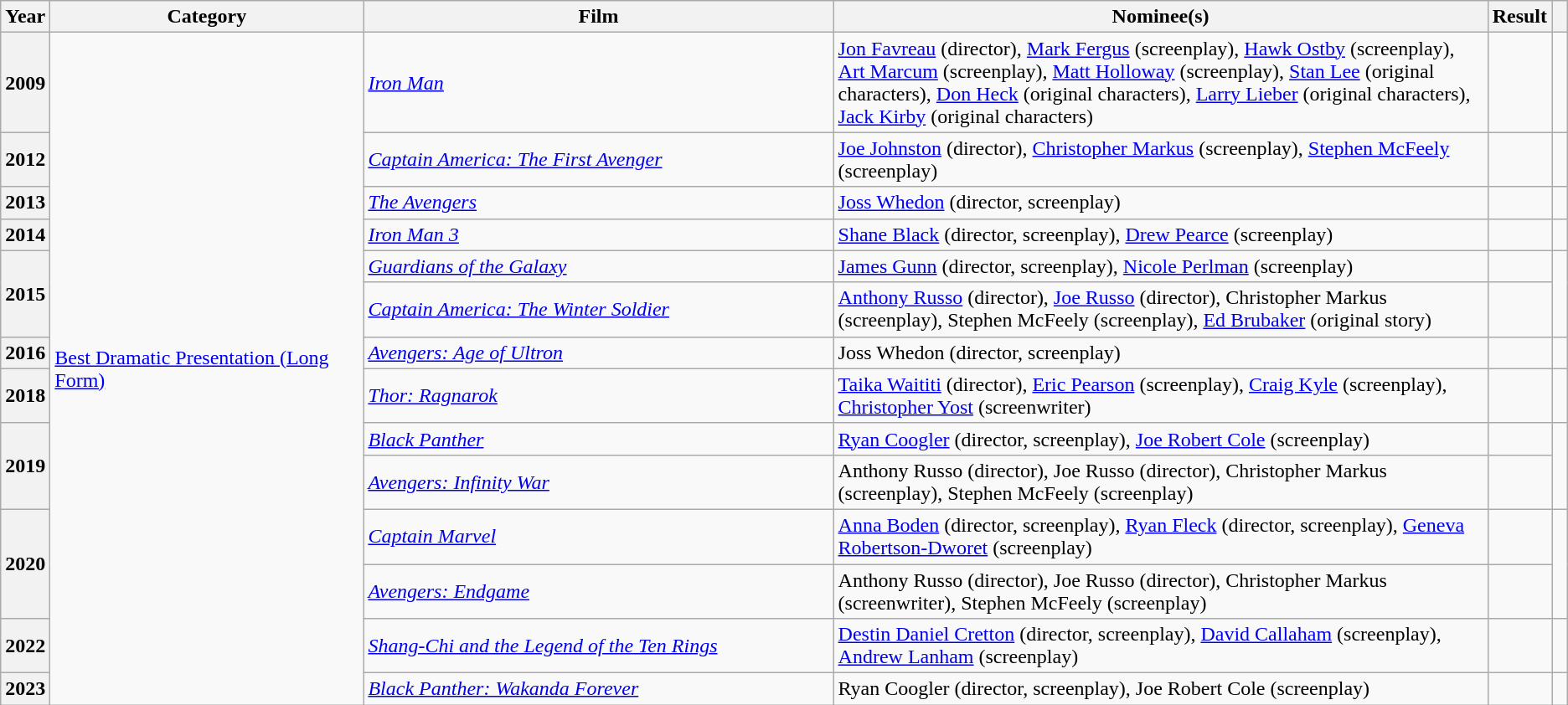<table class="wikitable sortable">
<tr>
<th scope="col" style="width: 1%;">Year</th>
<th scope="col" style="width: 20%;">Category</th>
<th scope="col" style="width: 30%;">Film</th>
<th scope="col">Nominee(s)</th>
<th scope="col" style="width: 4%;">Result</th>
<th scope="col" style="width: 1%;"></th>
</tr>
<tr>
<th scope="row">2009</th>
<td rowspan="14"><a href='#'>Best Dramatic Presentation (Long Form)</a></td>
<td><em><a href='#'>Iron Man</a></em></td>
<td><a href='#'>Jon Favreau</a> (director), <a href='#'>Mark Fergus</a> (screenplay), <a href='#'>Hawk Ostby</a> (screenplay), <a href='#'>Art Marcum</a> (screenplay), <a href='#'>Matt Holloway</a> (screenplay), <a href='#'>Stan Lee</a> (original characters), <a href='#'>Don Heck</a> (original characters), <a href='#'>Larry Lieber</a> (original characters), <a href='#'>Jack Kirby</a> (original characters)</td>
<td></td>
<td style="text-align: center;"></td>
</tr>
<tr>
<th scope="row">2012</th>
<td><em><a href='#'>Captain America: The First Avenger</a></em></td>
<td><a href='#'>Joe Johnston</a> (director), <a href='#'>Christopher Markus</a> (screenplay), <a href='#'>Stephen McFeely</a> (screenplay)</td>
<td></td>
<td style="text-align: center;"></td>
</tr>
<tr>
<th scope="row">2013</th>
<td><em><a href='#'>The Avengers</a></em></td>
<td><a href='#'>Joss Whedon</a> (director, screenplay)</td>
<td></td>
<td style="text-align: center;"></td>
</tr>
<tr>
<th scope="row">2014</th>
<td><em><a href='#'>Iron Man 3</a></em></td>
<td><a href='#'>Shane Black</a> (director, screenplay), <a href='#'>Drew Pearce</a> (screenplay)</td>
<td></td>
<td style="text-align: center;"></td>
</tr>
<tr>
<th scope="row" rowspan="2">2015</th>
<td><em><a href='#'>Guardians of the Galaxy</a></em></td>
<td><a href='#'>James Gunn</a> (director, screenplay), <a href='#'>Nicole Perlman</a> (screenplay)</td>
<td></td>
<td rowspan="2" style="text-align: center;"></td>
</tr>
<tr>
<td><em><a href='#'>Captain America: The Winter Soldier</a></em></td>
<td><a href='#'>Anthony Russo</a> (director), <a href='#'>Joe Russo</a> (director), Christopher Markus (screenplay), Stephen McFeely (screenplay), <a href='#'>Ed Brubaker</a> (original story)</td>
<td></td>
</tr>
<tr>
<th scope="row">2016</th>
<td><em><a href='#'>Avengers: Age of Ultron</a></em></td>
<td>Joss Whedon (director, screenplay)</td>
<td></td>
<td style="text-align: center;"></td>
</tr>
<tr>
<th scope="row">2018</th>
<td><em><a href='#'>Thor: Ragnarok</a></em></td>
<td><a href='#'>Taika Waititi</a> (director), <a href='#'>Eric Pearson</a> (screenplay), <a href='#'>Craig Kyle</a> (screenplay), <a href='#'>Christopher Yost</a> (screenwriter)</td>
<td></td>
<td style="text-align: center;"></td>
</tr>
<tr>
<th scope="row" rowspan="2">2019</th>
<td><em><a href='#'>Black Panther</a></em></td>
<td><a href='#'>Ryan Coogler</a> (director, screenplay), <a href='#'>Joe Robert Cole</a> (screenplay)</td>
<td></td>
<td rowspan="2" style="text-align: center;"></td>
</tr>
<tr>
<td><em><a href='#'>Avengers: Infinity War</a></em></td>
<td>Anthony Russo (director), Joe Russo (director), Christopher Markus (screenplay), Stephen McFeely (screenplay)</td>
<td></td>
</tr>
<tr>
<th scope="row" rowspan="2">2020</th>
<td><em><a href='#'>Captain Marvel</a></em></td>
<td><a href='#'>Anna Boden</a> (director, screenplay), <a href='#'>Ryan Fleck</a> (director, screenplay), <a href='#'>Geneva Robertson-Dworet</a> (screenplay)</td>
<td></td>
<td rowspan="2" style="text-align: center;"></td>
</tr>
<tr>
<td><em><a href='#'>Avengers: Endgame</a></em></td>
<td>Anthony Russo (director), Joe Russo (director), Christopher Markus (screenwriter), Stephen McFeely (screenplay)</td>
<td></td>
</tr>
<tr>
<th scope="row">2022</th>
<td><em><a href='#'>Shang-Chi and the Legend of the Ten Rings</a></em></td>
<td><a href='#'>Destin Daniel Cretton</a> (director, screenplay), <a href='#'>David Callaham</a> (screenplay), <a href='#'>Andrew Lanham</a> (screenplay)</td>
<td></td>
<td style="text-align: center;"></td>
</tr>
<tr>
<th scope="row">2023</th>
<td><em><a href='#'>Black Panther: Wakanda Forever</a></em></td>
<td>Ryan Coogler (director, screenplay), Joe Robert Cole (screenplay)</td>
<td></td>
<td style="text-align: center;"></td>
</tr>
</table>
